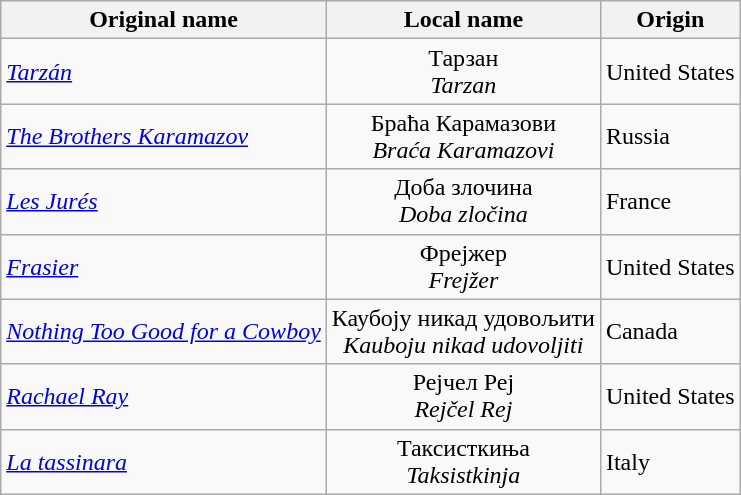<table class="wikitable">
<tr>
<th>Original name</th>
<th>Local name</th>
<th>Origin</th>
</tr>
<tr>
<td><em><a href='#'>Tarzán</a></em></td>
<td align=center>Тарзан<br><em>Tarzan</em></td>
<td>United States</td>
</tr>
<tr>
<td><em><a href='#'>The Brothers Karamazov</a></em></td>
<td align=center>Браћа Карамазови<br><em>Braća Karamazovi</em></td>
<td>Russia</td>
</tr>
<tr>
<td><em><a href='#'>Les Jurés</a></em></td>
<td align=center>Доба злочина<br><em>Doba zločina</em></td>
<td>France</td>
</tr>
<tr>
<td><em><a href='#'>Frasier</a></em></td>
<td align=center>Фрејжер<br><em>Frejžer</em></td>
<td>United States</td>
</tr>
<tr>
<td><em><a href='#'>Nothing Too Good for a Cowboy</a></em></td>
<td align=center>Каубоју никад удовољити<br><em>Kauboju nikad udovoljiti</em></td>
<td>Canada</td>
</tr>
<tr>
<td><em><a href='#'>Rachael Ray</a></em></td>
<td align=center>Рејчел Реј<br><em>Rejčel Rej</em></td>
<td>United States</td>
</tr>
<tr>
<td><em><a href='#'>La tassinara</a></em></td>
<td align=center>Таксисткиња<br><em>Taksistkinja</em></td>
<td>Italy</td>
</tr>
</table>
